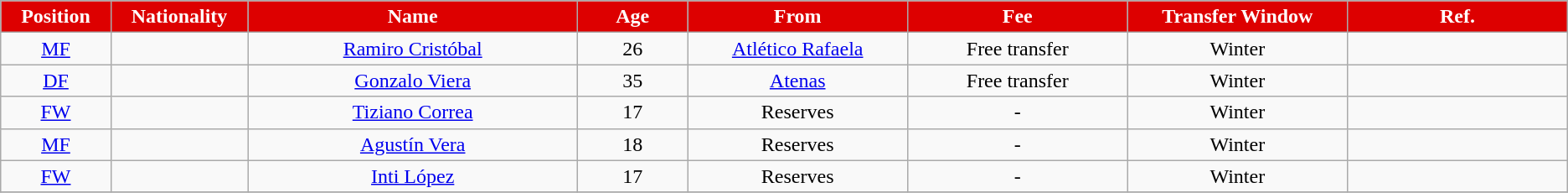<table class="wikitable" style="text-align:center; font-size:100%; ">
<tr>
<th style="background:#DD0000; color:white; width:5%;">Position</th>
<th style="background:#DD0000; color:white; width:5%;">Nationality</th>
<th style="background:#DD0000; color:white; width:15%;">Name</th>
<th style="background:#DD0000; color:white; width:5%;">Age</th>
<th style="background:#DD0000; color:white; width:10%;">From</th>
<th style="background:#DD0000; color:white; width:10%;">Fee</th>
<th style="background:#DD0000; color:white; width:10%;">Transfer Window</th>
<th style="background:#DD0000; color:white; width:10%;">Ref.</th>
</tr>
<tr>
<td><a href='#'>MF</a></td>
<td></td>
<td><a href='#'>Ramiro Cristóbal</a></td>
<td>26</td>
<td> <a href='#'>Atlético Rafaela</a></td>
<td>Free transfer</td>
<td>Winter</td>
<td></td>
</tr>
<tr>
<td><a href='#'>DF</a></td>
<td></td>
<td><a href='#'>Gonzalo Viera</a></td>
<td>35</td>
<td><a href='#'>Atenas</a></td>
<td>Free transfer</td>
<td>Winter</td>
<td></td>
</tr>
<tr>
<td><a href='#'>FW</a></td>
<td></td>
<td><a href='#'>Tiziano Correa</a></td>
<td>17</td>
<td>Reserves</td>
<td>-</td>
<td>Winter</td>
<td></td>
</tr>
<tr>
<td><a href='#'>MF</a></td>
<td></td>
<td><a href='#'>Agustín Vera</a></td>
<td>18</td>
<td>Reserves</td>
<td>-</td>
<td>Winter</td>
<td></td>
</tr>
<tr>
<td><a href='#'>FW</a></td>
<td></td>
<td><a href='#'>Inti López</a></td>
<td>17</td>
<td>Reserves</td>
<td>-</td>
<td>Winter</td>
<td></td>
</tr>
<tr>
</tr>
</table>
